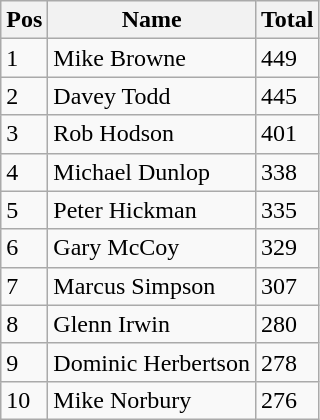<table class="wikitable" border="1">
<tr>
<th>Pos</th>
<th>Name</th>
<th>Total</th>
</tr>
<tr>
<td>1</td>
<td>Mike Browne</td>
<td>449</td>
</tr>
<tr>
<td>2</td>
<td>Davey Todd</td>
<td>445</td>
</tr>
<tr>
<td>3</td>
<td>Rob Hodson</td>
<td>401</td>
</tr>
<tr>
<td>4</td>
<td>Michael Dunlop</td>
<td>338</td>
</tr>
<tr>
<td>5</td>
<td>Peter Hickman</td>
<td>335</td>
</tr>
<tr>
<td>6</td>
<td>Gary McCoy</td>
<td>329</td>
</tr>
<tr>
<td>7</td>
<td>Marcus Simpson</td>
<td>307</td>
</tr>
<tr>
<td>8</td>
<td>Glenn Irwin</td>
<td>280</td>
</tr>
<tr>
<td>9</td>
<td>Dominic Herbertson</td>
<td>278</td>
</tr>
<tr>
<td>10</td>
<td>Mike Norbury</td>
<td>276</td>
</tr>
</table>
